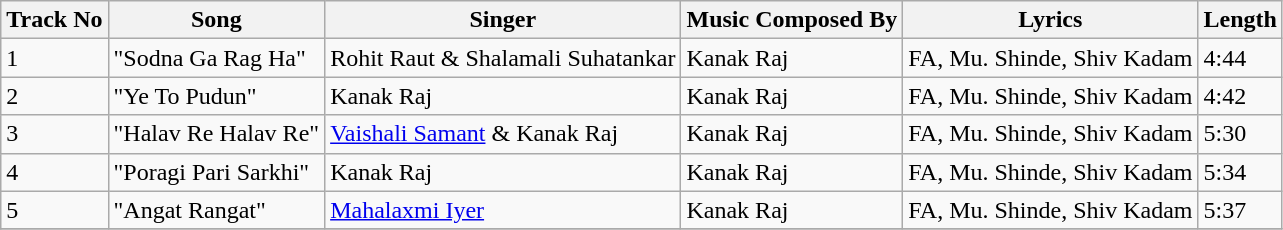<table class="wikitable">
<tr>
<th>Track No</th>
<th>Song</th>
<th>Singer</th>
<th>Music Composed By</th>
<th>Lyrics</th>
<th>Length</th>
</tr>
<tr>
<td>1</td>
<td>"Sodna Ga Rag Ha"</td>
<td>Rohit Raut & Shalamali Suhatankar</td>
<td>Kanak Raj</td>
<td>FA, Mu. Shinde, Shiv Kadam</td>
<td>4:44</td>
</tr>
<tr>
<td>2</td>
<td>"Ye To Pudun"</td>
<td>Kanak Raj</td>
<td>Kanak Raj</td>
<td>FA, Mu. Shinde, Shiv Kadam</td>
<td>4:42</td>
</tr>
<tr>
<td>3</td>
<td>"Halav Re Halav Re"</td>
<td><a href='#'>Vaishali Samant</a> & Kanak Raj</td>
<td>Kanak Raj</td>
<td>FA, Mu. Shinde, Shiv Kadam</td>
<td>5:30</td>
</tr>
<tr>
<td>4</td>
<td>"Poragi Pari Sarkhi"</td>
<td>Kanak Raj</td>
<td>Kanak Raj</td>
<td>FA, Mu. Shinde, Shiv Kadam</td>
<td>5:34</td>
</tr>
<tr>
<td>5</td>
<td>"Angat Rangat"</td>
<td><a href='#'>Mahalaxmi Iyer</a></td>
<td>Kanak Raj</td>
<td>FA, Mu. Shinde, Shiv Kadam</td>
<td>5:37</td>
</tr>
<tr>
</tr>
</table>
